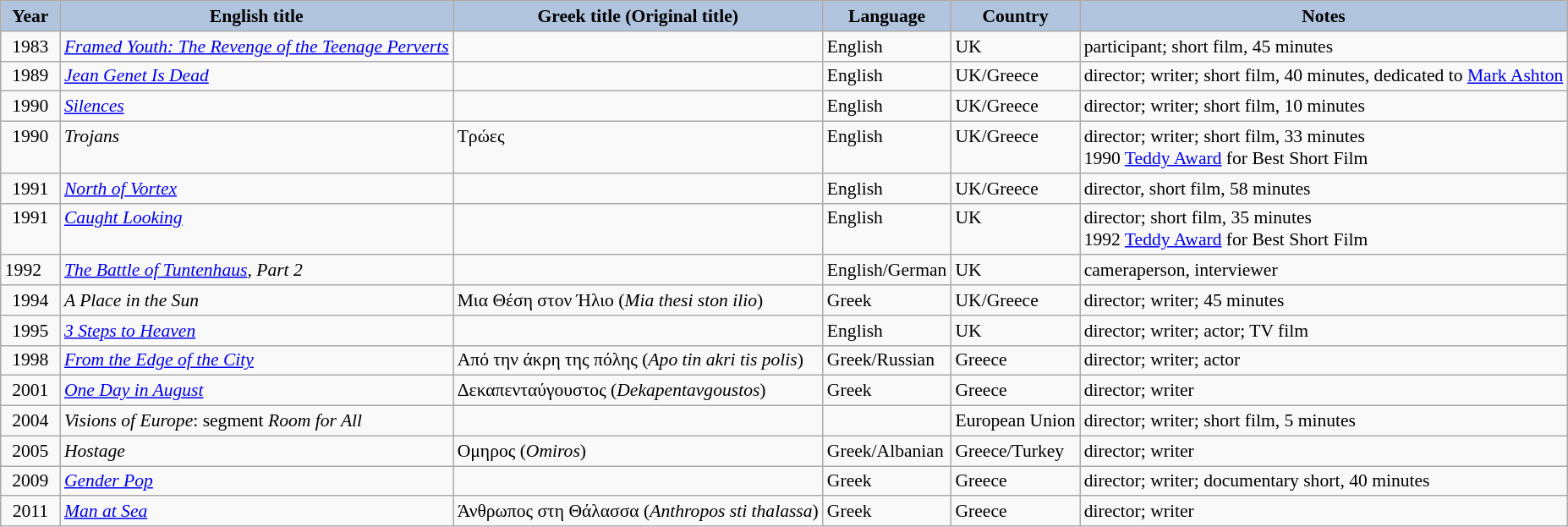<table class="wikitable" style="font-size:90%;">
<tr>
<th style="background:#B0C4DE;" width="40">Year</th>
<th style="background:#B0C4DE;">English title</th>
<th style="background:#B0C4DE;">Greek title (Original title)</th>
<th style="background:#B0C4DE;">Language</th>
<th style="background:#B0C4DE;">Country</th>
<th style="background:#B0C4DE;">Notes</th>
</tr>
<tr valign="top">
<td align="center">1983</td>
<td><em><a href='#'>Framed Youth: The Revenge of the Teenage Perverts</a></em></td>
<td></td>
<td>English</td>
<td>UK</td>
<td>participant; short film, 45 minutes</td>
</tr>
<tr valign="top">
<td align="center">1989</td>
<td><em><a href='#'>Jean Genet Is Dead</a></em></td>
<td></td>
<td>English</td>
<td>UK/Greece</td>
<td>director; writer; short film, 40 minutes, dedicated to <a href='#'>Mark Ashton</a></td>
</tr>
<tr valign="top">
<td align="center">1990</td>
<td><em><a href='#'>Silences</a></em></td>
<td></td>
<td>English</td>
<td>UK/Greece</td>
<td>director; writer; short film, 10 minutes</td>
</tr>
<tr valign="top">
<td align="center">1990</td>
<td><em>Trojans</em></td>
<td>Τρώες</td>
<td>English</td>
<td>UK/Greece</td>
<td>director; writer; short film, 33 minutes <br> 1990 <a href='#'>Teddy Award</a> for Best Short Film</td>
</tr>
<tr valign="top">
<td align="center">1991</td>
<td><em><a href='#'>North of Vortex</a></em></td>
<td></td>
<td>English</td>
<td>UK/Greece</td>
<td>director, short film, 58 minutes</td>
</tr>
<tr valign="top">
<td align="center">1991</td>
<td><em><a href='#'>Caught Looking</a></em></td>
<td></td>
<td>English</td>
<td>UK</td>
<td>director; short film, 35 minutes <br> 1992 <a href='#'>Teddy Award</a> for Best Short Film</td>
</tr>
<tr>
<td>1992</td>
<td><em><a href='#'>The Battle of Tuntenhaus</a>, Part 2</em></td>
<td></td>
<td>English/German</td>
<td>UK</td>
<td>cameraperson, interviewer</td>
</tr>
<tr valign="top">
<td align="center">1994</td>
<td><em>A Place in the Sun</em></td>
<td>Μια Θέση στον Ήλιο (<em>Mia thesi ston ilio</em>)</td>
<td>Greek</td>
<td>UK/Greece</td>
<td>director; writer; 45 minutes</td>
</tr>
<tr valign="top">
<td align="center">1995</td>
<td><em><a href='#'>3 Steps to Heaven</a></em></td>
<td></td>
<td>English</td>
<td>UK</td>
<td>director; writer; actor; TV film</td>
</tr>
<tr valign="top">
<td align="center">1998</td>
<td><em><a href='#'>From the Edge of the City</a></em></td>
<td>Από την άκρη της πόλης (<em>Apo tin akri tis polis</em>)</td>
<td>Greek/Russian</td>
<td>Greece</td>
<td>director; writer; actor</td>
</tr>
<tr valign="top">
<td align="center">2001</td>
<td><em><a href='#'>One Day in August</a></em></td>
<td>Δεκαπενταύγουστος (<em>Dekapentavgoustos</em>)</td>
<td>Greek</td>
<td>Greece</td>
<td>director; writer</td>
</tr>
<tr valign="top">
<td align="center">2004</td>
<td><em>Visions of Europe</em>: segment <em>Room for All</em></td>
<td></td>
<td></td>
<td>European Union</td>
<td>director; writer; short film, 5 minutes</td>
</tr>
<tr valign="top">
<td align="center">2005</td>
<td><em>Hostage</em></td>
<td>Ομηρος (<em>Omiros</em>)</td>
<td>Greek/Albanian</td>
<td>Greece/Turkey</td>
<td>director; writer</td>
</tr>
<tr valign="top">
<td align="center">2009</td>
<td><em><a href='#'>Gender Pop</a></em></td>
<td></td>
<td>Greek</td>
<td>Greece</td>
<td>director; writer; documentary short, 40 minutes</td>
</tr>
<tr valign="top">
<td align="center">2011</td>
<td><em><a href='#'>Man at Sea</a></em></td>
<td>Άνθρωπος στη Θάλασσα (<em>Anthropos sti thalassa</em>)</td>
<td>Greek</td>
<td>Greece</td>
<td>director; writer</td>
</tr>
</table>
